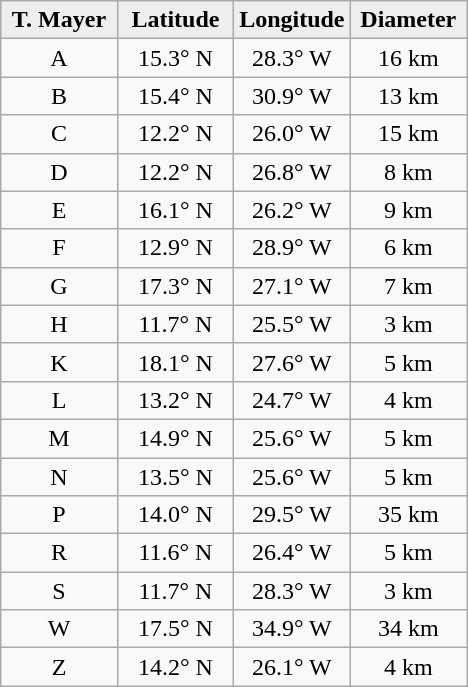<table class="wikitable">
<tr>
<th width="25%" style="background:#eeeeee;">T. Mayer</th>
<th width="25%" style="background:#eeeeee;">Latitude</th>
<th width="25%" style="background:#eeeeee;">Longitude</th>
<th width="25%" style="background:#eeeeee;">Diameter</th>
</tr>
<tr>
<td align="center">A</td>
<td align="center">15.3° N</td>
<td align="center">28.3° W</td>
<td align="center">16 km</td>
</tr>
<tr>
<td align="center">B</td>
<td align="center">15.4° N</td>
<td align="center">30.9° W</td>
<td align="center">13 km</td>
</tr>
<tr>
<td align="center">C</td>
<td align="center">12.2° N</td>
<td align="center">26.0° W</td>
<td align="center">15 km</td>
</tr>
<tr>
<td align="center">D</td>
<td align="center">12.2° N</td>
<td align="center">26.8° W</td>
<td align="center">8 km</td>
</tr>
<tr>
<td align="center">E</td>
<td align="center">16.1° N</td>
<td align="center">26.2° W</td>
<td align="center">9 km</td>
</tr>
<tr>
<td align="center">F</td>
<td align="center">12.9° N</td>
<td align="center">28.9° W</td>
<td align="center">6 km</td>
</tr>
<tr>
<td align="center">G</td>
<td align="center">17.3° N</td>
<td align="center">27.1° W</td>
<td align="center">7 km</td>
</tr>
<tr>
<td align="center">H</td>
<td align="center">11.7° N</td>
<td align="center">25.5° W</td>
<td align="center">3 km</td>
</tr>
<tr>
<td align="center">K</td>
<td align="center">18.1° N</td>
<td align="center">27.6° W</td>
<td align="center">5 km</td>
</tr>
<tr>
<td align="center">L</td>
<td align="center">13.2° N</td>
<td align="center">24.7° W</td>
<td align="center">4 km</td>
</tr>
<tr>
<td align="center">M</td>
<td align="center">14.9° N</td>
<td align="center">25.6° W</td>
<td align="center">5 km</td>
</tr>
<tr>
<td align="center">N</td>
<td align="center">13.5° N</td>
<td align="center">25.6° W</td>
<td align="center">5 km</td>
</tr>
<tr>
<td align="center">P</td>
<td align="center">14.0° N</td>
<td align="center">29.5° W</td>
<td align="center">35 km</td>
</tr>
<tr>
<td align="center">R</td>
<td align="center">11.6° N</td>
<td align="center">26.4° W</td>
<td align="center">5 km</td>
</tr>
<tr>
<td align="center">S</td>
<td align="center">11.7° N</td>
<td align="center">28.3° W</td>
<td align="center">3 km</td>
</tr>
<tr>
<td align="center">W</td>
<td align="center">17.5° N</td>
<td align="center">34.9° W</td>
<td align="center">34 km</td>
</tr>
<tr>
<td align="center">Z</td>
<td align="center">14.2° N</td>
<td align="center">26.1° W</td>
<td align="center">4 km</td>
</tr>
</table>
